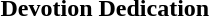<table>
<tr>
<th></th>
<th>Devotion</th>
<th>Dedication</th>
</tr>
<tr>
<td></td>
<td></td>
<td></td>
</tr>
</table>
